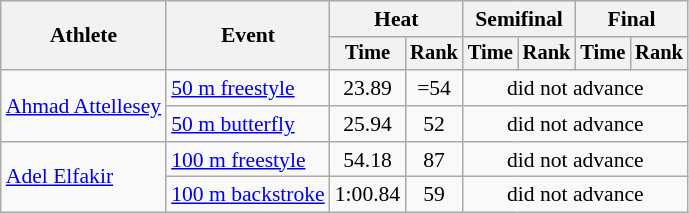<table class=wikitable style="font-size:90%">
<tr>
<th rowspan="2">Athlete</th>
<th rowspan="2">Event</th>
<th colspan="2">Heat</th>
<th colspan="2">Semifinal</th>
<th colspan="2">Final</th>
</tr>
<tr style="font-size:95%">
<th>Time</th>
<th>Rank</th>
<th>Time</th>
<th>Rank</th>
<th>Time</th>
<th>Rank</th>
</tr>
<tr align=center>
<td align=left rowspan=2><a href='#'>Ahmad Attellesey</a></td>
<td align=left><a href='#'>50 m freestyle</a></td>
<td>23.89</td>
<td>=54</td>
<td colspan=4>did not advance</td>
</tr>
<tr align=center>
<td align=left><a href='#'>50 m butterfly</a></td>
<td>25.94</td>
<td>52</td>
<td colspan=4>did not advance</td>
</tr>
<tr align=center>
<td align=left rowspan=2><a href='#'>Adel Elfakir</a></td>
<td align=left><a href='#'>100 m freestyle</a></td>
<td>54.18</td>
<td>87</td>
<td colspan=4>did not advance</td>
</tr>
<tr align=center>
<td align=left><a href='#'>100 m backstroke</a></td>
<td>1:00.84</td>
<td>59</td>
<td colspan=4>did not advance</td>
</tr>
</table>
